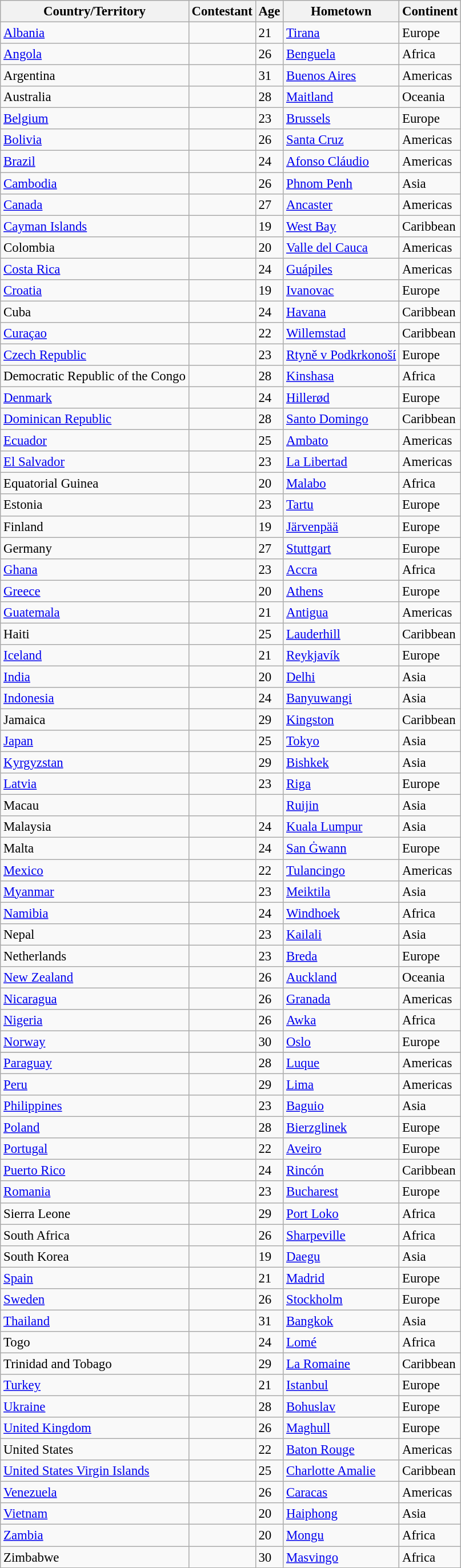<table class="wikitable sortable" style="font-size: 95%;">
<tr>
<th>Country/Territory</th>
<th>Contestant</th>
<th>Age</th>
<th>Hometown</th>
<th>Continent</th>
</tr>
<tr>
<td> <a href='#'>Albania</a></td>
<td></td>
<td>21</td>
<td><a href='#'>Tirana</a></td>
<td>Europe</td>
</tr>
<tr>
<td> <a href='#'>Angola</a></td>
<td></td>
<td>26</td>
<td><a href='#'>Benguela</a></td>
<td>Africa</td>
</tr>
<tr>
<td> Argentina</td>
<td></td>
<td>31</td>
<td><a href='#'>Buenos Aires</a></td>
<td>Americas</td>
</tr>
<tr>
<td> Australia</td>
<td></td>
<td>28</td>
<td><a href='#'>Maitland</a></td>
<td>Oceania</td>
</tr>
<tr>
<td> <a href='#'>Belgium</a></td>
<td></td>
<td>23</td>
<td><a href='#'>Brussels</a></td>
<td>Europe</td>
</tr>
<tr>
<td> <a href='#'>Bolivia</a></td>
<td></td>
<td>26</td>
<td><a href='#'>Santa Cruz</a></td>
<td>Americas</td>
</tr>
<tr>
<td> <a href='#'>Brazil</a></td>
<td></td>
<td>24</td>
<td><a href='#'>Afonso Cláudio</a></td>
<td>Americas</td>
</tr>
<tr>
<td> <a href='#'>Cambodia</a></td>
<td></td>
<td>26</td>
<td><a href='#'>Phnom Penh</a></td>
<td>Asia</td>
</tr>
<tr>
<td> <a href='#'>Canada</a></td>
<td></td>
<td>27</td>
<td><a href='#'>Ancaster</a></td>
<td>Americas</td>
</tr>
<tr>
<td> <a href='#'>Cayman Islands</a></td>
<td></td>
<td>19</td>
<td><a href='#'>West Bay</a></td>
<td>Caribbean</td>
</tr>
<tr>
<td> Colombia</td>
<td></td>
<td>20</td>
<td><a href='#'>Valle del Cauca</a></td>
<td>Americas</td>
</tr>
<tr>
<td> <a href='#'>Costa Rica</a></td>
<td></td>
<td>24</td>
<td><a href='#'>Guápiles</a></td>
<td>Americas</td>
</tr>
<tr>
<td> <a href='#'>Croatia</a></td>
<td></td>
<td>19</td>
<td><a href='#'>Ivanovac</a></td>
<td>Europe</td>
</tr>
<tr>
<td> Cuba</td>
<td></td>
<td>24</td>
<td><a href='#'>Havana</a></td>
<td>Caribbean</td>
</tr>
<tr>
<td> <a href='#'>Curaçao</a></td>
<td></td>
<td>22</td>
<td><a href='#'>Willemstad</a></td>
<td>Caribbean</td>
</tr>
<tr>
<td> <a href='#'>Czech Republic</a></td>
<td></td>
<td>23</td>
<td><a href='#'>Rtyně v Podkrkonoší</a></td>
<td>Europe</td>
</tr>
<tr>
<td> Democratic Republic of the Congo</td>
<td></td>
<td>28</td>
<td><a href='#'>Kinshasa</a></td>
<td>Africa</td>
</tr>
<tr>
<td> <a href='#'>Denmark</a></td>
<td></td>
<td>24</td>
<td><a href='#'>Hillerød</a></td>
<td>Europe</td>
</tr>
<tr>
<td> <a href='#'>Dominican Republic</a></td>
<td></td>
<td>28</td>
<td><a href='#'>Santo Domingo</a></td>
<td>Caribbean</td>
</tr>
<tr>
<td> <a href='#'>Ecuador</a></td>
<td></td>
<td>25</td>
<td><a href='#'>Ambato</a></td>
<td>Americas</td>
</tr>
<tr>
<td> <a href='#'>El Salvador</a></td>
<td></td>
<td>23</td>
<td><a href='#'>La Libertad</a></td>
<td>Americas</td>
</tr>
<tr>
<td> Equatorial Guinea</td>
<td></td>
<td>20</td>
<td><a href='#'>Malabo</a></td>
<td>Africa</td>
</tr>
<tr>
<td> Estonia</td>
<td></td>
<td>23</td>
<td><a href='#'>Tartu</a></td>
<td>Europe</td>
</tr>
<tr>
<td> Finland</td>
<td></td>
<td>19</td>
<td><a href='#'>Järvenpää</a></td>
<td>Europe</td>
</tr>
<tr>
<td> Germany</td>
<td></td>
<td>27</td>
<td><a href='#'>Stuttgart</a></td>
<td>Europe</td>
</tr>
<tr>
<td> <a href='#'>Ghana</a></td>
<td></td>
<td>23</td>
<td><a href='#'>Accra</a></td>
<td>Africa</td>
</tr>
<tr>
<td> <a href='#'>Greece</a></td>
<td></td>
<td>20</td>
<td><a href='#'>Athens</a></td>
<td>Europe</td>
</tr>
<tr>
<td> <a href='#'>Guatemala</a></td>
<td></td>
<td>21</td>
<td><a href='#'>Antigua</a></td>
<td>Americas</td>
</tr>
<tr>
<td> Haiti</td>
<td></td>
<td>25</td>
<td><a href='#'>Lauderhill</a></td>
<td>Caribbean</td>
</tr>
<tr>
<td> <a href='#'>Iceland</a></td>
<td></td>
<td>21</td>
<td><a href='#'>Reykjavík</a></td>
<td>Europe</td>
</tr>
<tr>
<td> <a href='#'>India</a></td>
<td></td>
<td>20</td>
<td><a href='#'>Delhi</a></td>
<td>Asia</td>
</tr>
<tr>
<td> <a href='#'>Indonesia</a></td>
<td></td>
<td>24</td>
<td><a href='#'>Banyuwangi</a></td>
<td>Asia</td>
</tr>
<tr>
<td> Jamaica</td>
<td></td>
<td>29</td>
<td><a href='#'>Kingston</a></td>
<td>Caribbean</td>
</tr>
<tr>
<td> <a href='#'>Japan</a></td>
<td></td>
<td>25</td>
<td><a href='#'>Tokyo</a></td>
<td>Asia</td>
</tr>
<tr>
<td> <a href='#'>Kyrgyzstan</a></td>
<td></td>
<td>29</td>
<td><a href='#'>Bishkek</a></td>
<td>Asia</td>
</tr>
<tr>
<td> <a href='#'>Latvia</a></td>
<td></td>
<td>23</td>
<td><a href='#'>Riga</a></td>
<td>Europe</td>
</tr>
<tr>
<td> Macau</td>
<td></td>
<td></td>
<td><a href='#'>Ruijin</a></td>
<td>Asia</td>
</tr>
<tr>
<td> Malaysia</td>
<td></td>
<td>24</td>
<td><a href='#'>Kuala Lumpur</a></td>
<td>Asia</td>
</tr>
<tr>
<td> Malta</td>
<td></td>
<td>24</td>
<td><a href='#'>San Ġwann</a></td>
<td>Europe</td>
</tr>
<tr>
<td> <a href='#'>Mexico</a></td>
<td></td>
<td>22</td>
<td><a href='#'>Tulancingo</a></td>
<td>Americas</td>
</tr>
<tr>
<td> <a href='#'>Myanmar</a></td>
<td></td>
<td>23</td>
<td><a href='#'>Meiktila</a></td>
<td>Asia</td>
</tr>
<tr>
<td> <a href='#'>Namibia</a></td>
<td></td>
<td>24</td>
<td><a href='#'>Windhoek</a></td>
<td>Africa</td>
</tr>
<tr>
<td> Nepal</td>
<td></td>
<td>23</td>
<td><a href='#'>Kailali</a></td>
<td>Asia</td>
</tr>
<tr>
<td> Netherlands</td>
<td></td>
<td>23</td>
<td><a href='#'>Breda</a></td>
<td>Europe</td>
</tr>
<tr>
<td> <a href='#'>New Zealand</a></td>
<td></td>
<td>26</td>
<td><a href='#'>Auckland</a></td>
<td>Oceania</td>
</tr>
<tr>
<td> <a href='#'>Nicaragua</a></td>
<td></td>
<td>26</td>
<td><a href='#'>Granada</a></td>
<td>Americas</td>
</tr>
<tr>
<td> <a href='#'>Nigeria</a></td>
<td></td>
<td>26</td>
<td><a href='#'>Awka</a></td>
<td>Africa</td>
</tr>
<tr>
<td> <a href='#'>Norway</a></td>
<td></td>
<td>30</td>
<td><a href='#'>Oslo</a></td>
<td>Europe</td>
</tr>
<tr>
</tr>
<tr>
<td> <a href='#'>Paraguay</a></td>
<td></td>
<td>28</td>
<td><a href='#'>Luque</a></td>
<td>Americas</td>
</tr>
<tr>
<td> <a href='#'>Peru</a></td>
<td></td>
<td>29</td>
<td><a href='#'>Lima</a></td>
<td>Americas</td>
</tr>
<tr>
<td> <a href='#'>Philippines</a></td>
<td></td>
<td>23</td>
<td><a href='#'>Baguio</a></td>
<td>Asia</td>
</tr>
<tr>
<td> <a href='#'>Poland</a></td>
<td></td>
<td>28</td>
<td><a href='#'>Bierzglinek</a></td>
<td>Europe</td>
</tr>
<tr>
<td> <a href='#'>Portugal</a></td>
<td></td>
<td>22</td>
<td><a href='#'>Aveiro</a></td>
<td>Europe</td>
</tr>
<tr>
<td> <a href='#'>Puerto Rico</a></td>
<td></td>
<td>24</td>
<td><a href='#'>Rincón</a></td>
<td>Caribbean</td>
</tr>
<tr>
<td> <a href='#'>Romania</a></td>
<td></td>
<td>23</td>
<td><a href='#'>Bucharest</a></td>
<td>Europe</td>
</tr>
<tr>
<td> Sierra Leone</td>
<td></td>
<td>29</td>
<td><a href='#'>Port Loko</a></td>
<td>Africa</td>
</tr>
<tr>
<td> South Africa</td>
<td></td>
<td>26</td>
<td><a href='#'>Sharpeville</a></td>
<td>Africa</td>
</tr>
<tr>
<td> South Korea</td>
<td></td>
<td>19</td>
<td><a href='#'>Daegu</a></td>
<td>Asia</td>
</tr>
<tr>
<td> <a href='#'>Spain</a></td>
<td></td>
<td>21</td>
<td><a href='#'>Madrid</a></td>
<td>Europe</td>
</tr>
<tr>
<td> <a href='#'>Sweden</a></td>
<td></td>
<td>26</td>
<td><a href='#'>Stockholm</a></td>
<td>Europe</td>
</tr>
<tr>
<td> <a href='#'>Thailand</a></td>
<td></td>
<td>31</td>
<td><a href='#'>Bangkok</a></td>
<td>Asia</td>
</tr>
<tr>
<td> Togo</td>
<td></td>
<td>24</td>
<td><a href='#'>Lomé</a></td>
<td>Africa</td>
</tr>
<tr>
<td> Trinidad and Tobago</td>
<td></td>
<td>29</td>
<td><a href='#'>La Romaine</a></td>
<td>Caribbean</td>
</tr>
<tr>
<td> <a href='#'>Turkey</a></td>
<td></td>
<td>21</td>
<td><a href='#'>Istanbul</a></td>
<td>Europe</td>
</tr>
<tr>
<td> <a href='#'>Ukraine</a></td>
<td></td>
<td>28</td>
<td><a href='#'>Bohuslav</a></td>
<td>Europe</td>
</tr>
<tr>
<td> <a href='#'>United Kingdom</a></td>
<td></td>
<td>26</td>
<td><a href='#'>Maghull</a></td>
<td>Europe</td>
</tr>
<tr>
<td> United States</td>
<td></td>
<td>22</td>
<td><a href='#'>Baton Rouge</a></td>
<td>Americas</td>
</tr>
<tr>
<td> <a href='#'>United States Virgin Islands</a></td>
<td></td>
<td>25</td>
<td><a href='#'>Charlotte Amalie</a></td>
<td>Caribbean</td>
</tr>
<tr>
<td> <a href='#'>Venezuela</a></td>
<td></td>
<td>26</td>
<td><a href='#'>Caracas</a></td>
<td>Americas</td>
</tr>
<tr>
<td> <a href='#'>Vietnam</a></td>
<td></td>
<td>20</td>
<td><a href='#'>Haiphong</a></td>
<td>Asia</td>
</tr>
<tr>
<td> <a href='#'>Zambia</a></td>
<td></td>
<td>20</td>
<td><a href='#'>Mongu</a></td>
<td>Africa</td>
</tr>
<tr>
<td> Zimbabwe</td>
<td></td>
<td>30</td>
<td><a href='#'>Masvingo</a></td>
<td>Africa</td>
</tr>
</table>
